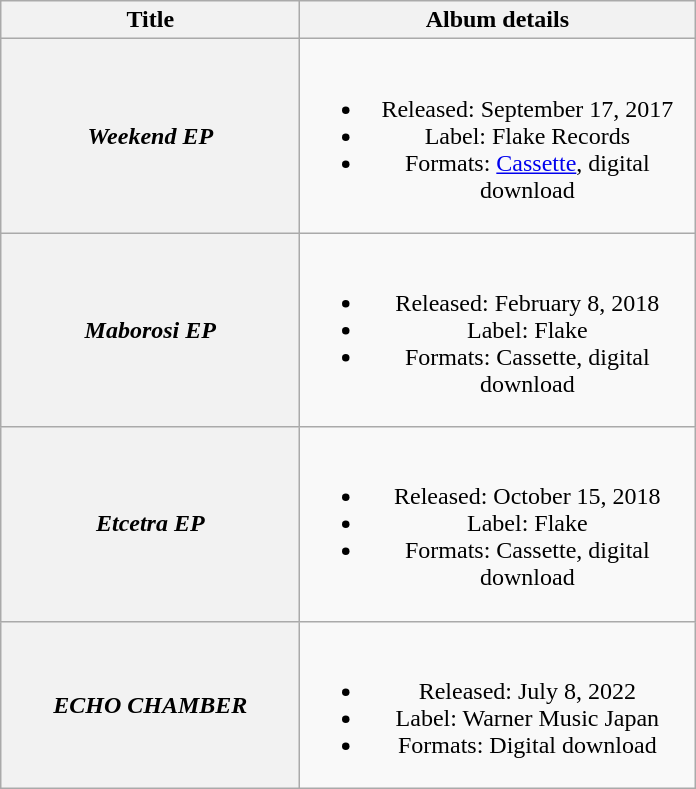<table class="wikitable plainrowheaders" style="text-align:center;">
<tr>
<th style="width:12em;" rowspan="1">Title</th>
<th style="width:16em;" rowspan="1">Album details</th>
</tr>
<tr>
<th scope="row"><em>Weekend EP</em></th>
<td><br><ul><li>Released: September 17, 2017</li><li>Label: Flake Records</li><li>Formats: <a href='#'>Cassette</a>, digital download</li></ul></td>
</tr>
<tr>
<th scope="row"><em>Maborosi EP</em></th>
<td><br><ul><li>Released: February 8, 2018</li><li>Label: Flake</li><li>Formats: Cassette, digital download</li></ul></td>
</tr>
<tr>
<th scope="row"><em>Etcetra EP</em></th>
<td><br><ul><li>Released: October 15, 2018</li><li>Label: Flake</li><li>Formats: Cassette, digital download</li></ul></td>
</tr>
<tr>
<th scope="row"><em>ECHO CHAMBER</em></th>
<td><br><ul><li>Released: July 8, 2022</li><li>Label: Warner Music Japan</li><li>Formats: Digital download</li></ul></td>
</tr>
</table>
